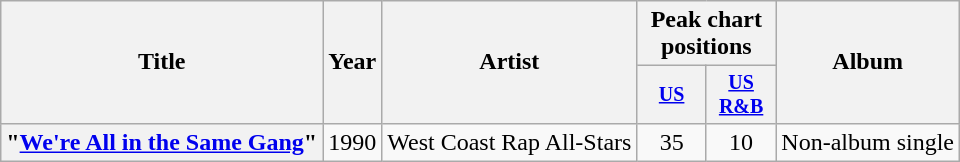<table class="wikitable plainrowheaders" style="text-align:center;">
<tr>
<th rowspan="2">Title</th>
<th rowspan="2">Year</th>
<th rowspan="2">Artist</th>
<th colspan="2">Peak chart positions</th>
<th rowspan="2">Album</th>
</tr>
<tr style="font-size:smaller;">
<th style="width:40px;"><a href='#'>US</a></th>
<th style="width:40px;"><a href='#'>US R&B</a></th>
</tr>
<tr>
<th scope="row">"<a href='#'>We're All in the Same Gang</a>"</th>
<td>1990</td>
<td>West Coast Rap All-Stars</td>
<td>35</td>
<td>10</td>
<td style="text-align:left;">Non-album single</td>
</tr>
</table>
